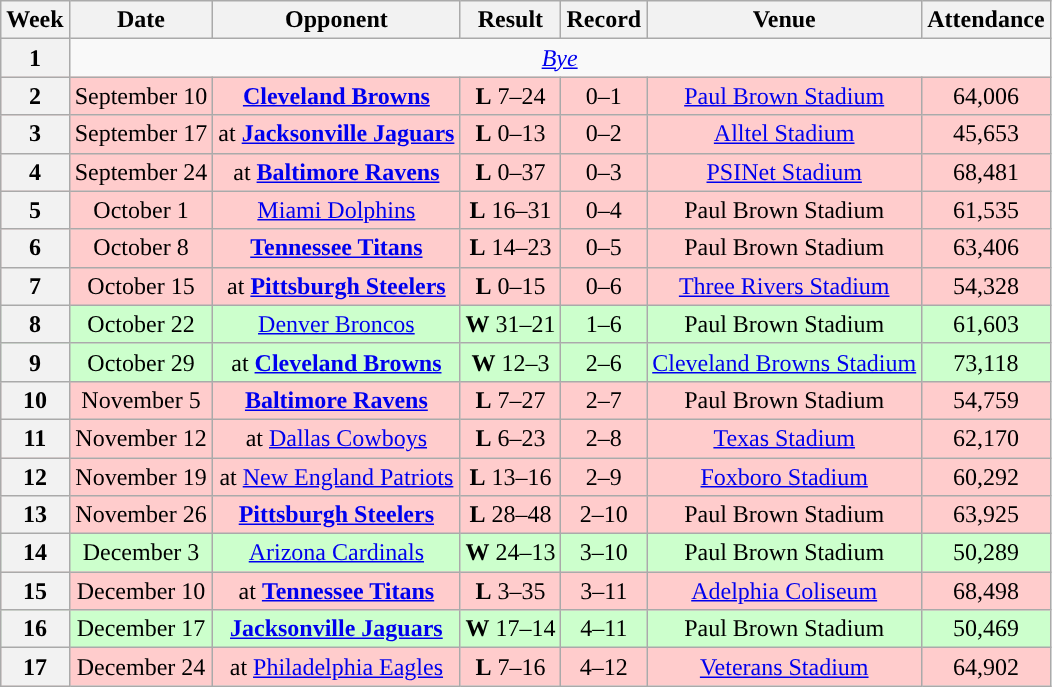<table class="wikitable" style="text-align:center">
<tr>
<th>Week</th>
<th>Date</th>
<th>Opponent</th>
<th>Result</th>
<th>Record</th>
<th>Venue</th>
<th>Attendance</th>
</tr>
<tr>
<th>1</th>
<td colspan=6 align="center"><em><a href='#'>Bye</a></em></td>
</tr>
<tr style="background:#fcc">
<th>2</th>
<td>September 10</td>
<td><strong><a href='#'>Cleveland Browns</a></strong></td>
<td><strong>L</strong> 7–24</td>
<td>0–1</td>
<td><a href='#'>Paul Brown Stadium</a></td>
<td>64,006</td>
</tr>
<tr style="background:#fcc">
<th>3</th>
<td>September 17</td>
<td>at <strong><a href='#'>Jacksonville Jaguars</a></strong></td>
<td><strong>L</strong> 0–13</td>
<td>0–2</td>
<td><a href='#'>Alltel Stadium</a></td>
<td>45,653</td>
</tr>
<tr style="background:#fcc">
<th>4</th>
<td>September 24</td>
<td>at <strong><a href='#'>Baltimore Ravens</a></strong></td>
<td><strong>L</strong> 0–37</td>
<td>0–3</td>
<td><a href='#'>PSINet Stadium</a></td>
<td>68,481</td>
</tr>
<tr style="background:#fcc">
<th>5</th>
<td>October 1</td>
<td><a href='#'>Miami Dolphins</a></td>
<td><strong>L</strong> 16–31</td>
<td>0–4</td>
<td>Paul Brown Stadium</td>
<td>61,535</td>
</tr>
<tr style="background:#fcc">
<th>6</th>
<td>October 8</td>
<td><strong><a href='#'>Tennessee Titans</a></strong></td>
<td><strong>L</strong> 14–23</td>
<td>0–5</td>
<td>Paul Brown Stadium</td>
<td>63,406</td>
</tr>
<tr style="background:#fcc">
<th>7</th>
<td>October 15</td>
<td>at <strong><a href='#'>Pittsburgh Steelers</a></strong></td>
<td><strong>L</strong> 0–15</td>
<td>0–6</td>
<td><a href='#'>Three Rivers Stadium</a></td>
<td>54,328</td>
</tr>
<tr style="background:#cfc">
<th>8</th>
<td>October 22</td>
<td><a href='#'>Denver Broncos</a></td>
<td><strong>W</strong> 31–21</td>
<td>1–6</td>
<td>Paul Brown Stadium</td>
<td>61,603</td>
</tr>
<tr style="background:#cfc">
<th>9</th>
<td>October 29</td>
<td>at <strong><a href='#'>Cleveland Browns</a></strong></td>
<td><strong>W</strong> 12–3</td>
<td>2–6</td>
<td><a href='#'>Cleveland Browns Stadium</a></td>
<td>73,118</td>
</tr>
<tr style="background:#fcc">
<th>10</th>
<td>November 5</td>
<td><strong><a href='#'>Baltimore Ravens</a></strong></td>
<td><strong>L</strong> 7–27</td>
<td>2–7</td>
<td>Paul Brown Stadium</td>
<td>54,759</td>
</tr>
<tr style="background:#fcc">
<th>11</th>
<td>November 12</td>
<td>at <a href='#'>Dallas Cowboys</a></td>
<td><strong>L</strong> 6–23</td>
<td>2–8</td>
<td><a href='#'>Texas Stadium</a></td>
<td>62,170</td>
</tr>
<tr style="background:#fcc">
<th>12</th>
<td>November 19</td>
<td>at <a href='#'>New England Patriots</a></td>
<td><strong>L</strong> 13–16</td>
<td>2–9</td>
<td><a href='#'>Foxboro Stadium</a></td>
<td>60,292</td>
</tr>
<tr style="background:#fcc">
<th>13</th>
<td>November 26</td>
<td><strong><a href='#'>Pittsburgh Steelers</a></strong></td>
<td><strong>L</strong> 28–48</td>
<td>2–10</td>
<td>Paul Brown Stadium</td>
<td>63,925</td>
</tr>
<tr style="background:#cfc">
<th>14</th>
<td>December 3</td>
<td><a href='#'>Arizona Cardinals</a></td>
<td><strong>W</strong> 24–13</td>
<td>3–10</td>
<td>Paul Brown Stadium</td>
<td>50,289</td>
</tr>
<tr style="background:#fcc">
<th>15</th>
<td>December 10</td>
<td>at <strong><a href='#'>Tennessee Titans</a></strong></td>
<td><strong>L</strong> 3–35</td>
<td>3–11</td>
<td><a href='#'>Adelphia Coliseum</a></td>
<td>68,498</td>
</tr>
<tr style="background:#cfc">
<th>16</th>
<td>December 17</td>
<td><strong><a href='#'>Jacksonville Jaguars</a></strong></td>
<td><strong>W</strong> 17–14</td>
<td>4–11</td>
<td>Paul Brown Stadium</td>
<td>50,469</td>
</tr>
<tr style="background:#fcc">
<th>17</th>
<td>December 24</td>
<td>at <a href='#'>Philadelphia Eagles</a></td>
<td><strong>L</strong> 7–16</td>
<td>4–12</td>
<td><a href='#'>Veterans Stadium</a></td>
<td>64,902</td>
</tr>
</table>
